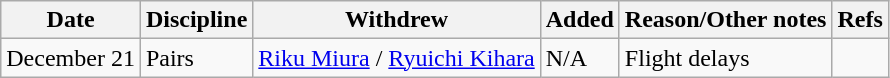<table class="wikitable sortable">
<tr>
<th>Date</th>
<th>Discipline</th>
<th>Withdrew</th>
<th>Added</th>
<th>Reason/Other notes</th>
<th>Refs</th>
</tr>
<tr>
<td>December 21</td>
<td>Pairs</td>
<td><a href='#'>Riku Miura</a> / <a href='#'>Ryuichi Kihara</a></td>
<td>N/A</td>
<td>Flight delays</td>
<td></td>
</tr>
</table>
